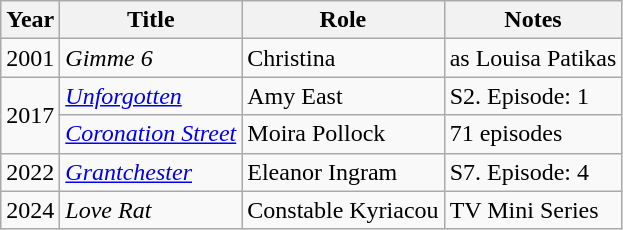<table class="wikitable sortable plainrowheaders">
<tr style="text-align:center;">
<th scope="col">Year</th>
<th scope="col">Title</th>
<th scope="col">Role</th>
<th scope="col">Notes</th>
</tr>
<tr>
<td>2001</td>
<td><em>Gimme 6</em></td>
<td>Christina</td>
<td>as Louisa Patikas</td>
</tr>
<tr>
<td rowspan="2">2017</td>
<td><em><a href='#'>Unforgotten</a></em></td>
<td>Amy East</td>
<td>S2. Episode: 1</td>
</tr>
<tr>
<td><em><a href='#'>Coronation Street</a></em></td>
<td>Moira Pollock</td>
<td>71 episodes</td>
</tr>
<tr>
<td>2022</td>
<td><em><a href='#'>Grantchester</a></em></td>
<td>Eleanor Ingram</td>
<td>S7. Episode: 4</td>
</tr>
<tr>
<td>2024</td>
<td><em>Love Rat</em></td>
<td>Constable Kyriacou</td>
<td>TV Mini Series</td>
</tr>
</table>
